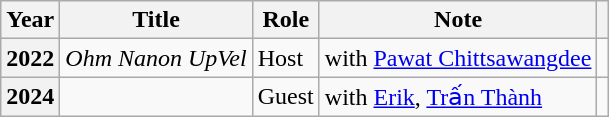<table class="wikitable">
<tr>
<th>Year</th>
<th>Title</th>
<th>Role</th>
<th>Note</th>
<th></th>
</tr>
<tr>
<th rowspan="1">2022</th>
<td><em>Ohm Nanon UpVel </em></td>
<td>Host</td>
<td>with <a href='#'>Pawat Chittsawangdee</a></td>
<td></td>
</tr>
<tr>
<th rowspan="1">2024</th>
<td><em></em></td>
<td>Guest</td>
<td>with <a href='#'>Erik</a>, <a href='#'>Trấn Thành</a></td>
<td></td>
</tr>
</table>
